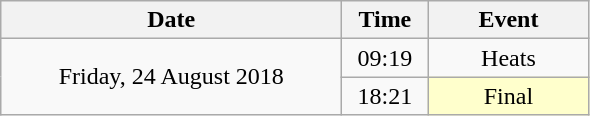<table class = "wikitable" style="text-align:center;">
<tr>
<th width=220>Date</th>
<th width=50>Time</th>
<th width=100>Event</th>
</tr>
<tr>
<td rowspan=2>Friday, 24 August 2018</td>
<td>09:19</td>
<td>Heats</td>
</tr>
<tr>
<td>18:21</td>
<td bgcolor=ffffcc>Final</td>
</tr>
</table>
